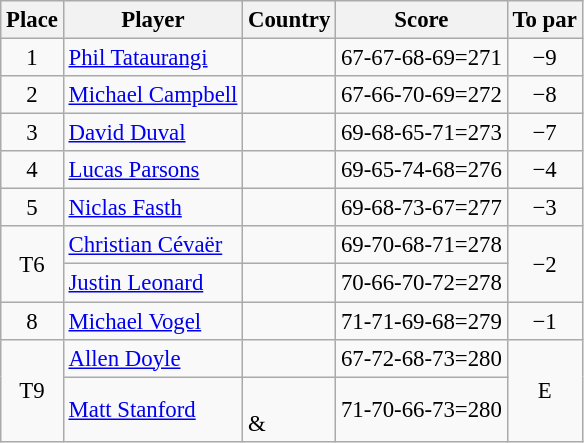<table class="wikitable" style="font-size:95%;">
<tr>
<th>Place</th>
<th>Player</th>
<th>Country</th>
<th>Score</th>
<th>To par</th>
</tr>
<tr>
<td align=center>1</td>
<td><a href='#'>Phil Tataurangi</a></td>
<td></td>
<td>67-67-68-69=271</td>
<td align=center>−9</td>
</tr>
<tr>
<td align=center>2</td>
<td><a href='#'>Michael Campbell</a></td>
<td></td>
<td>67-66-70-69=272</td>
<td align=center>−8</td>
</tr>
<tr>
<td align=center>3</td>
<td><a href='#'>David Duval</a></td>
<td></td>
<td>69-68-65-71=273</td>
<td align=center>−7</td>
</tr>
<tr>
<td align=center>4</td>
<td><a href='#'>Lucas Parsons</a></td>
<td></td>
<td>69-65-74-68=276</td>
<td align=center>−4</td>
</tr>
<tr>
<td align=center>5</td>
<td><a href='#'>Niclas Fasth</a></td>
<td></td>
<td>69-68-73-67=277</td>
<td align=center>−3</td>
</tr>
<tr>
<td align=center rowspan=2>T6</td>
<td><a href='#'>Christian Cévaër</a></td>
<td></td>
<td>69-70-68-71=278</td>
<td align=center rowspan=2>−2</td>
</tr>
<tr>
<td><a href='#'>Justin Leonard</a></td>
<td></td>
<td>70-66-70-72=278</td>
</tr>
<tr>
<td align=center>8</td>
<td><a href='#'>Michael Vogel</a></td>
<td></td>
<td>71-71-69-68=279</td>
<td align=center>−1</td>
</tr>
<tr>
<td align=center rowspan=2>T9</td>
<td><a href='#'>Allen Doyle</a></td>
<td></td>
<td>67-72-68-73=280</td>
<td align=center rowspan=2>E</td>
</tr>
<tr>
<td><a href='#'>Matt Stanford</a></td>
<td><br>& </td>
<td>71-70-66-73=280</td>
</tr>
</table>
